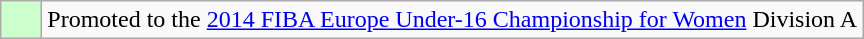<table class="wikitable">
<tr>
<td width=20px bgcolor="#ccffcc"></td>
<td>Promoted to the <a href='#'>2014 FIBA Europe Under-16 Championship for Women</a> Division A</td>
</tr>
</table>
